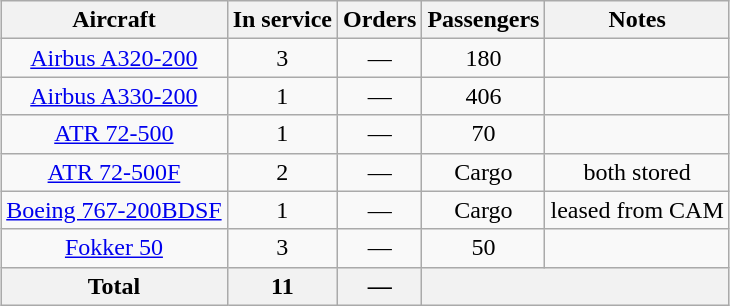<table class="wikitable" style="margin:0.5em auto; text-align:center">
<tr>
<th>Aircraft</th>
<th>In service</th>
<th>Orders</th>
<th>Passengers</th>
<th>Notes</th>
</tr>
<tr>
<td><a href='#'>Airbus A320-200</a></td>
<td align="center">3</td>
<td align="center">—</td>
<td align="center">180</td>
<td></td>
</tr>
<tr>
<td><a href='#'>Airbus A330-200</a></td>
<td align="center">1</td>
<td align="center">—</td>
<td align="center">406</td>
<td></td>
</tr>
<tr>
<td><a href='#'>ATR 72-500</a></td>
<td align="center">1</td>
<td align="center">—</td>
<td align="center">70</td>
<td></td>
</tr>
<tr>
<td><a href='#'>ATR 72-500F</a></td>
<td align="center">2</td>
<td align="center">—</td>
<td align="center">Cargo</td>
<td>both stored</td>
</tr>
<tr>
<td><a href='#'>Boeing 767-200BDSF</a></td>
<td align="center">1</td>
<td align="center">—</td>
<td align="center">Cargo</td>
<td>leased from CAM</td>
</tr>
<tr>
<td><a href='#'>Fokker 50</a></td>
<td align="center">3</td>
<td align="center">—</td>
<td align="center">50</td>
<td></td>
</tr>
<tr>
<th>Total</th>
<th>11</th>
<th>—</th>
<th colspan="2"></th>
</tr>
</table>
